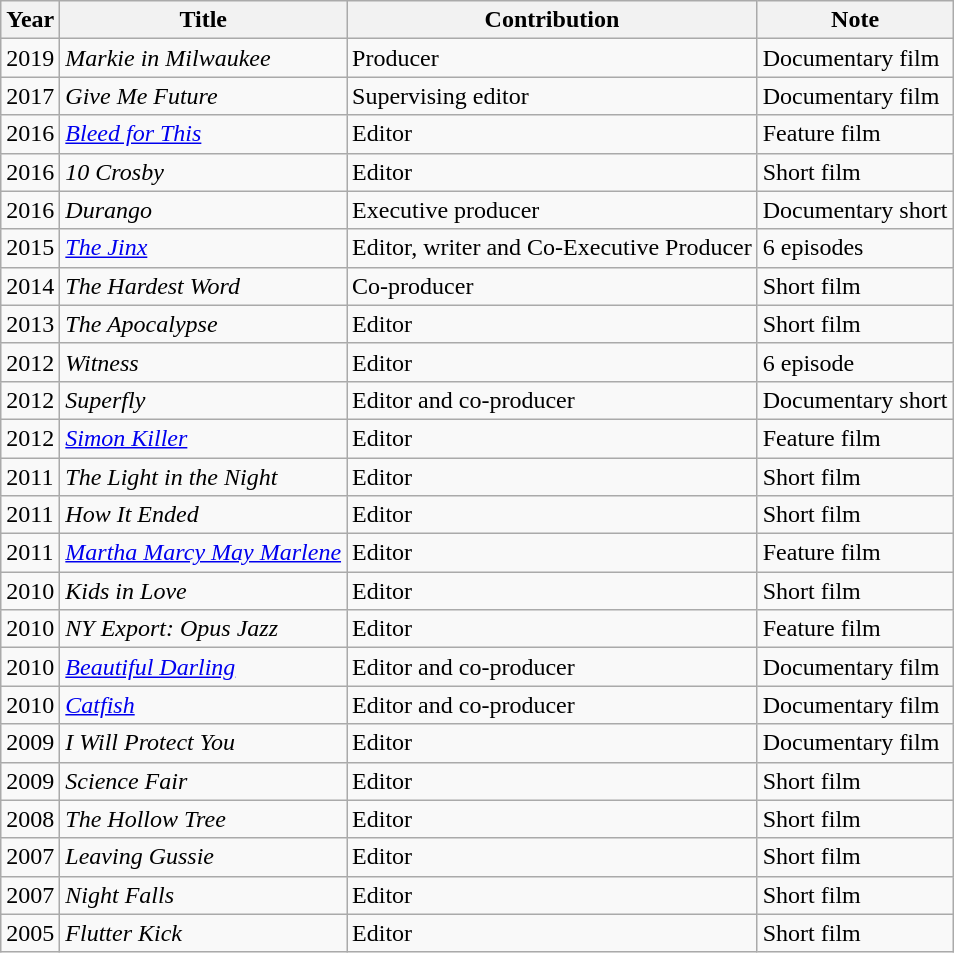<table class="wikitable sortable">
<tr>
<th>Year</th>
<th>Title</th>
<th>Contribution</th>
<th>Note</th>
</tr>
<tr>
<td>2019</td>
<td><em>Markie in Milwaukee</em></td>
<td>Producer</td>
<td>Documentary film</td>
</tr>
<tr>
<td>2017</td>
<td><em>Give Me Future</em></td>
<td>Supervising editor</td>
<td>Documentary film</td>
</tr>
<tr>
<td>2016</td>
<td><em><a href='#'>Bleed for This</a></em></td>
<td>Editor</td>
<td>Feature film</td>
</tr>
<tr>
<td>2016</td>
<td><em>10 Crosby</em></td>
<td>Editor</td>
<td>Short film</td>
</tr>
<tr>
<td>2016</td>
<td><em>Durango</em></td>
<td>Executive producer</td>
<td>Documentary short</td>
</tr>
<tr>
<td>2015</td>
<td><em><a href='#'>The Jinx</a></em></td>
<td>Editor, writer and Co-Executive Producer</td>
<td>6 episodes</td>
</tr>
<tr>
<td>2014</td>
<td><em>The Hardest Word</em></td>
<td>Co-producer</td>
<td>Short film</td>
</tr>
<tr>
<td>2013</td>
<td><em>The Apocalypse</em></td>
<td>Editor</td>
<td>Short film</td>
</tr>
<tr>
<td>2012</td>
<td><em>Witness</em></td>
<td>Editor</td>
<td>6 episode</td>
</tr>
<tr>
<td>2012</td>
<td><em>Superfly</em></td>
<td>Editor and co-producer</td>
<td>Documentary short</td>
</tr>
<tr>
<td>2012</td>
<td><em><a href='#'>Simon Killer</a></em></td>
<td>Editor</td>
<td>Feature film</td>
</tr>
<tr>
<td>2011</td>
<td><em>The Light in the Night</em></td>
<td>Editor</td>
<td>Short film</td>
</tr>
<tr>
<td>2011</td>
<td><em>How It Ended</em></td>
<td>Editor</td>
<td>Short film</td>
</tr>
<tr>
<td>2011</td>
<td><em><a href='#'>Martha Marcy May Marlene</a></em></td>
<td>Editor</td>
<td>Feature film</td>
</tr>
<tr>
<td>2010</td>
<td><em>Kids in Love</em></td>
<td>Editor</td>
<td>Short film</td>
</tr>
<tr>
<td>2010</td>
<td><em>NY Export: Opus Jazz</em></td>
<td>Editor</td>
<td>Feature film</td>
</tr>
<tr>
<td>2010</td>
<td><em><a href='#'>Beautiful Darling</a></em></td>
<td>Editor and co-producer</td>
<td>Documentary film</td>
</tr>
<tr>
<td>2010</td>
<td><em><a href='#'>Catfish</a></em></td>
<td>Editor and co-producer</td>
<td>Documentary film</td>
</tr>
<tr>
<td>2009</td>
<td><em>I Will Protect You</em></td>
<td>Editor</td>
<td>Documentary film</td>
</tr>
<tr>
<td>2009</td>
<td><em>Science Fair</em></td>
<td>Editor</td>
<td>Short film</td>
</tr>
<tr>
<td>2008</td>
<td><em>The Hollow Tree</em></td>
<td>Editor</td>
<td>Short film</td>
</tr>
<tr>
<td>2007</td>
<td><em>Leaving Gussie</em></td>
<td>Editor</td>
<td>Short film</td>
</tr>
<tr>
<td>2007</td>
<td><em>Night Falls</em></td>
<td>Editor</td>
<td>Short film</td>
</tr>
<tr>
<td>2005</td>
<td><em>Flutter Kick</em></td>
<td>Editor</td>
<td>Short film</td>
</tr>
</table>
